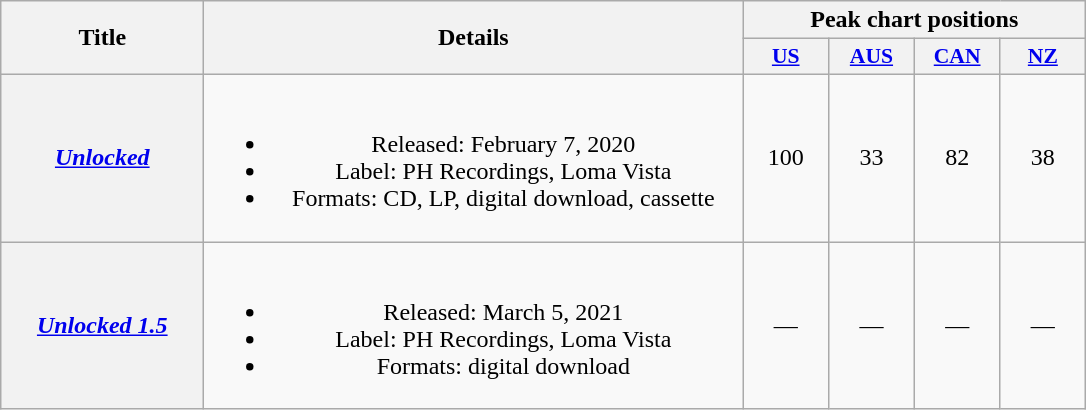<table class="wikitable plainrowheaders" style="text-align:center;">
<tr>
<th scope="col" rowspan="2" style="width:8em;">Title</th>
<th scope="col" rowspan="2" style="width:22em;">Details</th>
<th scope="col" colspan="4">Peak chart positions</th>
</tr>
<tr>
<th scope="col" style="width:3.5em;font-size:90%;"><a href='#'>US</a><br></th>
<th scope="col" style="width:3.5em;font-size:90%;"><a href='#'>AUS</a><br></th>
<th scope="col" style="width:3.5em;font-size:90%;"><a href='#'>CAN</a><br></th>
<th scope="col" style="width:3.5em;font-size:90%;"><a href='#'>NZ</a><br></th>
</tr>
<tr>
<th scope="row"><em><a href='#'>Unlocked</a></em><br></th>
<td><br><ul><li>Released: February 7, 2020</li><li>Label: PH Recordings, Loma Vista</li><li>Formats: CD, LP, digital download, cassette</li></ul></td>
<td>100</td>
<td>33</td>
<td>82</td>
<td>38</td>
</tr>
<tr>
<th scope="row"><em><a href='#'>Unlocked 1.5</a></em><br></th>
<td><br><ul><li>Released: March 5, 2021</li><li>Label: PH Recordings, Loma Vista</li><li>Formats: digital download</li></ul></td>
<td>—</td>
<td>—</td>
<td>—</td>
<td>—</td>
</tr>
</table>
